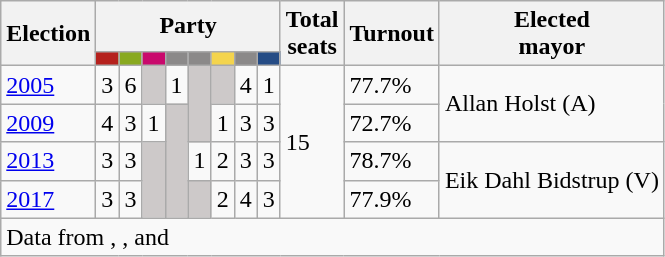<table class="wikitable">
<tr>
<th rowspan="2">Election</th>
<th colspan="8">Party</th>
<th rowspan="2">Total<br>seats</th>
<th rowspan="2">Turnout</th>
<th rowspan="2">Elected<br>mayor</th>
</tr>
<tr>
<td style="background:#B5211D;"><strong><a href='#'></a></strong></td>
<td style="background:#89A920;"><strong><a href='#'></a></strong></td>
<td style="background:#C9096C;"><strong><a href='#'></a></strong></td>
<td style="background:#8B8989;"><strong></strong></td>
<td style="background:#8B8989;"><strong></strong></td>
<td style="background:#F4D44D;"><strong><a href='#'></a></strong></td>
<td style="background:#8B8989;"><strong></strong></td>
<td style="background:#254C85;"><strong><a href='#'></a></strong></td>
</tr>
<tr>
<td><a href='#'>2005</a></td>
<td>3</td>
<td>6</td>
<td style="background:#CDC9C9;"></td>
<td>1</td>
<td style="background:#CDC9C9;" rowspan="2"></td>
<td style="background:#CDC9C9;"></td>
<td>4</td>
<td>1</td>
<td rowspan="4">15</td>
<td>77.7%</td>
<td rowspan="2">Allan Holst (A)</td>
</tr>
<tr>
<td><a href='#'>2009</a></td>
<td>4</td>
<td>3</td>
<td>1</td>
<td style="background:#CDC9C9;" rowspan="3"></td>
<td>1</td>
<td>3</td>
<td>3</td>
<td>72.7%</td>
</tr>
<tr>
<td><a href='#'>2013</a></td>
<td>3</td>
<td>3</td>
<td style="background:#CDC9C9;" rowspan="2"></td>
<td>1</td>
<td>2</td>
<td>3</td>
<td>3</td>
<td>78.7%</td>
<td rowspan="2">Eik Dahl Bidstrup (V)</td>
</tr>
<tr>
<td><a href='#'>2017</a></td>
<td>3</td>
<td>3</td>
<td style="background:#CDC9C9;"></td>
<td>2</td>
<td>4</td>
<td>3</td>
<td>77.9%</td>
</tr>
<tr>
<td colspan="14">Data from , ,  and </td>
</tr>
</table>
